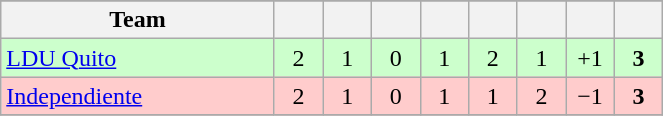<table class="wikitable" style="text-align:center;">
<tr>
</tr>
<tr>
<th width="175">Team</th>
<th width="25"></th>
<th width="25"></th>
<th width="25"></th>
<th width="25"></th>
<th width="25"></th>
<th width="25"></th>
<th width="25"></th>
<th width="25"></th>
</tr>
<tr bgcolor=CCFFCC>
<td align=left> <a href='#'>LDU Quito</a></td>
<td>2</td>
<td>1</td>
<td>0</td>
<td>1</td>
<td>2</td>
<td>1</td>
<td>+1</td>
<td><strong>3</strong></td>
</tr>
<tr bgcolor=FFCCCC>
<td align=left> <a href='#'>Independiente</a></td>
<td>2</td>
<td>1</td>
<td>0</td>
<td>1</td>
<td>1</td>
<td>2</td>
<td>−1</td>
<td><strong>3</strong></td>
</tr>
<tr>
</tr>
</table>
